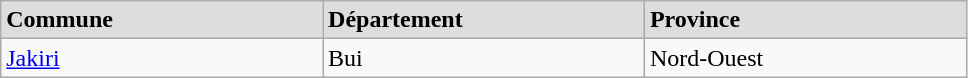<table class="wikitable" width=51%>
<tr bgcolor= "#DDDDDD">
<td width=17%><strong>Commune</strong></td>
<td width=17%><strong>Département</strong></td>
<td width=17%><strong>Province</strong></td>
</tr>
<tr>
<td><a href='#'>Jakiri</a></td>
<td>Bui</td>
<td>Nord-Ouest</td>
</tr>
</table>
